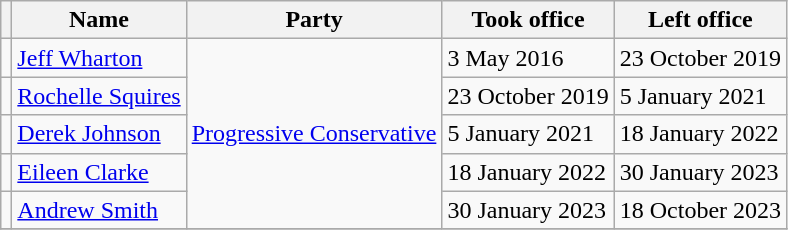<table class="wikitable">
<tr>
<th></th>
<th>Name</th>
<th>Party</th>
<th>Took office</th>
<th>Left office</th>
</tr>
<tr>
<td></td>
<td><a href='#'>Jeff Wharton</a></td>
<td rowspan="5"><a href='#'>Progressive Conservative</a></td>
<td>3 May 2016</td>
<td>23 October 2019</td>
</tr>
<tr>
<td></td>
<td><a href='#'>Rochelle Squires</a></td>
<td>23 October 2019</td>
<td>5 January 2021</td>
</tr>
<tr>
<td></td>
<td><a href='#'>Derek Johnson</a></td>
<td>5 January 2021</td>
<td>18 January 2022</td>
</tr>
<tr>
<td></td>
<td><a href='#'>Eileen Clarke</a></td>
<td>18 January 2022</td>
<td>30 January 2023</td>
</tr>
<tr>
<td></td>
<td><a href='#'>Andrew Smith</a></td>
<td>30 January 2023</td>
<td>18 October 2023</td>
</tr>
<tr>
</tr>
</table>
